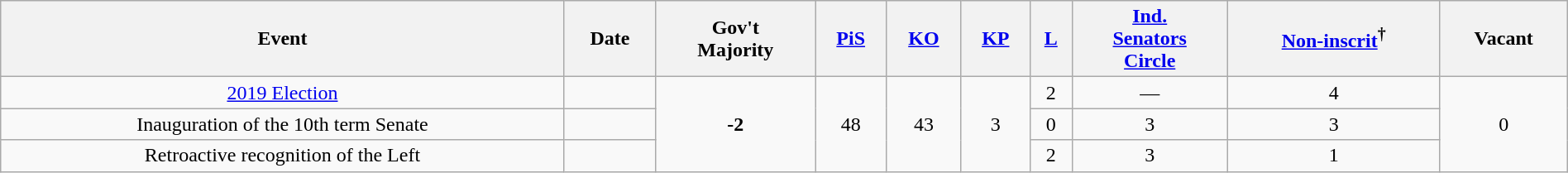<table class="wikitable" style="text-align:center; width:100%">
<tr>
<th>Event</th>
<th>Date</th>
<th>Gov't<br>Majority</th>
<th><a href='#'>PiS</a></th>
<th><a href='#'>KO</a></th>
<th><a href='#'>KP</a></th>
<th><a href='#'>L</a></th>
<th><a href='#'>Ind.<br>Senators<br>Circle</a></th>
<th><a href='#'>Non-inscrit</a><sup>†</sup></th>
<th>Vacant</th>
</tr>
<tr>
<td><a href='#'>2019 Election</a></td>
<td></td>
<td rowspan="3"><strong>-2</strong></td>
<td rowspan="3">48</td>
<td rowspan="3">43</td>
<td rowspan="3">3</td>
<td>2</td>
<td>—</td>
<td>4</td>
<td rowspan="3">0</td>
</tr>
<tr>
<td>Inauguration of the 10th term Senate</td>
<td></td>
<td>0</td>
<td>3</td>
<td>3</td>
</tr>
<tr>
<td>Retroactive recognition of the Left</td>
<td></td>
<td>2</td>
<td>3</td>
<td>1</td>
</tr>
</table>
